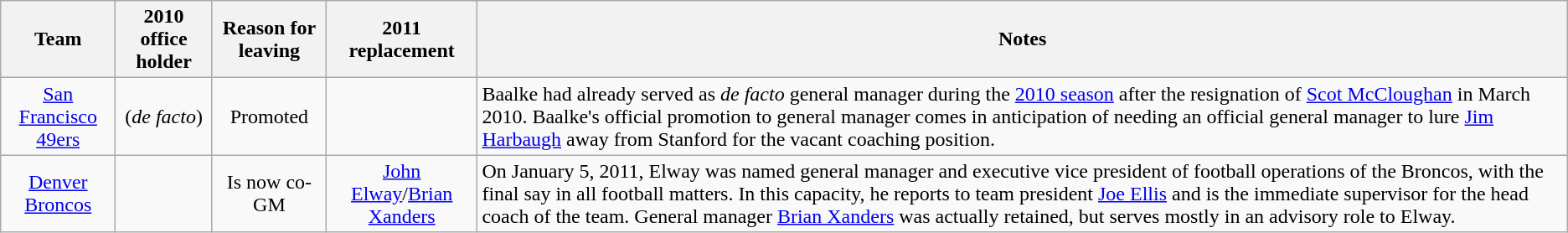<table class="wikitable sortable plainrowheaders">
<tr>
<th>Team</th>
<th>2010 office holder</th>
<th>Reason for leaving</th>
<th>2011 replacement</th>
<th class="unsortable">Notes</th>
</tr>
<tr>
<td style="text-align:center;"><a href='#'>San Francisco 49ers</a></td>
<td style="text-align:center;"> (<em>de facto</em>)</td>
<td style="text-align:center;">Promoted</td>
<td style="text-align:center;"></td>
<td>Baalke had already served as <em>de facto</em> general manager during the <a href='#'>2010 season</a> after the resignation of <a href='#'>Scot McCloughan</a> in March 2010. Baalke's official promotion to general manager comes in anticipation of needing an official general manager to lure <a href='#'>Jim Harbaugh</a> away from Stanford for the vacant coaching position.</td>
</tr>
<tr>
<td style="text-align:center;"><a href='#'>Denver Broncos</a></td>
<td style="text-align:center;"></td>
<td style="text-align:center;">Is now co-GM</td>
<td style="text-align:center;"><a href='#'>John Elway</a>/<a href='#'>Brian Xanders</a></td>
<td>On January 5, 2011, Elway was named general manager and executive vice president of football operations of the Broncos, with the final say in all football matters. In this capacity, he reports to team president <a href='#'>Joe Ellis</a> and is the immediate supervisor for the head coach of the team. General manager <a href='#'>Brian Xanders</a> was actually retained, but serves mostly in an advisory role to Elway.</td>
</tr>
</table>
